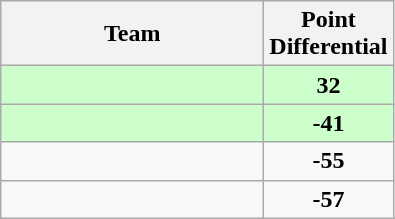<table class="wikitable" style="text-align:center;">
<tr>
<th style="width:10.5em;">Team</th>
<th style="width:1.5em;">Point Differential</th>
</tr>
<tr bgcolor=#cfc>
<td align="left"></td>
<td><strong>32</strong></td>
</tr>
<tr bgcolor="#cfc">
<td align="left"></td>
<td><strong>-41</strong></td>
</tr>
<tr>
<td align="left"></td>
<td><strong>-55</strong></td>
</tr>
<tr>
<td align="left"></td>
<td><strong>-57</strong></td>
</tr>
</table>
